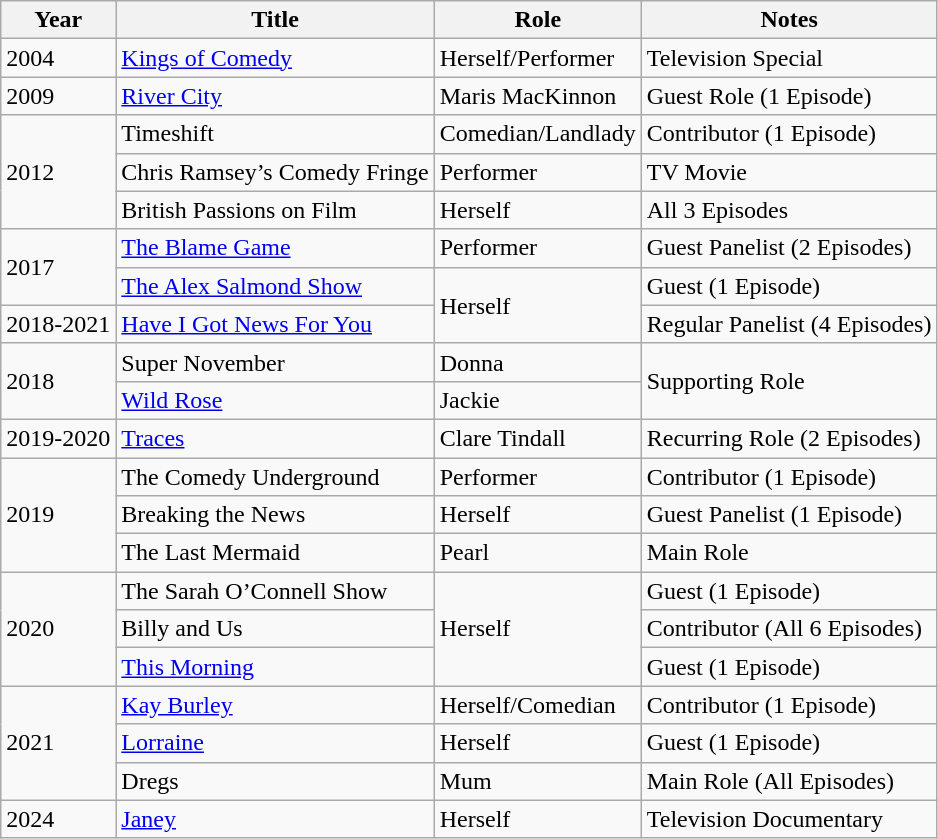<table class="wikitable sortable">
<tr>
<th>Year</th>
<th>Title</th>
<th>Role</th>
<th class="unsortable">Notes</th>
</tr>
<tr>
<td>2004</td>
<td><a href='#'>Kings of Comedy</a></td>
<td>Herself/Performer</td>
<td>Television Special</td>
</tr>
<tr>
<td>2009</td>
<td><a href='#'>River City</a></td>
<td>Maris MacKinnon</td>
<td>Guest Role (1 Episode)</td>
</tr>
<tr>
<td Rowspan=3>2012</td>
<td>Timeshift</td>
<td>Comedian/Landlady</td>
<td>Contributor (1 Episode)</td>
</tr>
<tr>
<td>Chris Ramsey’s Comedy Fringe</td>
<td>Performer</td>
<td>TV Movie</td>
</tr>
<tr>
<td>British Passions on Film</td>
<td>Herself</td>
<td>All 3 Episodes</td>
</tr>
<tr>
<td Rowspan=2>2017</td>
<td><a href='#'>The Blame Game</a></td>
<td>Performer</td>
<td>Guest Panelist (2 Episodes)</td>
</tr>
<tr>
<td><a href='#'>The Alex Salmond Show</a></td>
<td Rowspan=2>Herself</td>
<td>Guest (1 Episode)</td>
</tr>
<tr>
<td>2018-2021</td>
<td><a href='#'>Have I Got News For You</a></td>
<td>Regular Panelist (4 Episodes)</td>
</tr>
<tr>
<td Rowspan=2>2018</td>
<td>Super November</td>
<td>Donna</td>
<td Rowspan=2>Supporting Role</td>
</tr>
<tr>
<td><a href='#'>Wild Rose</a></td>
<td>Jackie</td>
</tr>
<tr>
<td>2019-2020</td>
<td><a href='#'>Traces</a></td>
<td>Clare Tindall</td>
<td>Recurring Role (2 Episodes)</td>
</tr>
<tr>
<td Rowspan=3>2019</td>
<td>The Comedy Underground</td>
<td>Performer</td>
<td>Contributor (1 Episode)</td>
</tr>
<tr>
<td>Breaking the News</td>
<td>Herself</td>
<td>Guest Panelist (1 Episode)</td>
</tr>
<tr>
<td>The Last Mermaid</td>
<td>Pearl</td>
<td>Main Role</td>
</tr>
<tr>
<td Rowspan=3>2020</td>
<td>The Sarah O’Connell Show</td>
<td Rowspan=3>Herself</td>
<td>Guest (1 Episode)</td>
</tr>
<tr>
<td>Billy and Us</td>
<td>Contributor (All 6 Episodes)</td>
</tr>
<tr>
<td><a href='#'>This Morning</a></td>
<td>Guest (1 Episode)</td>
</tr>
<tr>
<td Rowspan=3>2021</td>
<td><a href='#'>Kay Burley</a></td>
<td>Herself/Comedian</td>
<td>Contributor (1 Episode)</td>
</tr>
<tr>
<td><a href='#'>Lorraine</a></td>
<td>Herself</td>
<td>Guest (1 Episode)</td>
</tr>
<tr>
<td>Dregs</td>
<td>Mum</td>
<td>Main Role (All Episodes)</td>
</tr>
<tr>
<td>2024</td>
<td><a href='#'>Janey</a></td>
<td>Herself</td>
<td>Television Documentary</td>
</tr>
</table>
